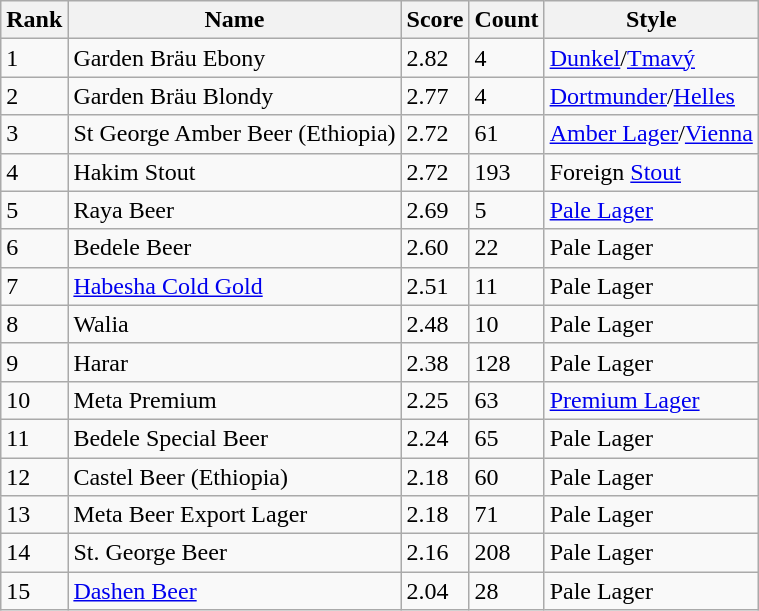<table class="wikitable">
<tr>
<th>Rank</th>
<th>Name</th>
<th>Score</th>
<th>Count</th>
<th>Style</th>
</tr>
<tr>
<td>1</td>
<td>Garden Bräu Ebony</td>
<td>2.82</td>
<td>4</td>
<td><a href='#'>Dunkel</a>/<a href='#'>Tmavý</a></td>
</tr>
<tr>
<td>2</td>
<td>Garden Bräu Blondy</td>
<td>2.77</td>
<td>4</td>
<td><a href='#'>Dortmunder</a>/<a href='#'>Helles</a></td>
</tr>
<tr>
<td>3</td>
<td>St George Amber Beer (Ethiopia)</td>
<td>2.72</td>
<td>61</td>
<td><a href='#'>Amber Lager</a>/<a href='#'>Vienna</a></td>
</tr>
<tr>
<td>4</td>
<td>Hakim Stout</td>
<td>2.72</td>
<td>193</td>
<td>Foreign <a href='#'>Stout</a></td>
</tr>
<tr>
<td>5</td>
<td>Raya Beer</td>
<td>2.69</td>
<td>5</td>
<td><a href='#'>Pale Lager</a></td>
</tr>
<tr>
<td>6</td>
<td>Bedele Beer</td>
<td>2.60</td>
<td>22</td>
<td>Pale Lager</td>
</tr>
<tr>
<td>7</td>
<td><a href='#'>Habesha Cold Gold</a></td>
<td>2.51</td>
<td>11</td>
<td>Pale Lager</td>
</tr>
<tr>
<td>8</td>
<td>Walia</td>
<td>2.48</td>
<td>10</td>
<td>Pale Lager</td>
</tr>
<tr>
<td>9</td>
<td>Harar</td>
<td>2.38</td>
<td>128</td>
<td>Pale Lager</td>
</tr>
<tr>
<td>10</td>
<td>Meta Premium</td>
<td>2.25</td>
<td>63</td>
<td><a href='#'>Premium Lager</a></td>
</tr>
<tr>
<td>11</td>
<td>Bedele Special Beer</td>
<td>2.24</td>
<td>65</td>
<td>Pale Lager</td>
</tr>
<tr>
<td>12</td>
<td>Castel Beer (Ethiopia)</td>
<td>2.18</td>
<td>60</td>
<td>Pale Lager</td>
</tr>
<tr>
<td>13</td>
<td>Meta Beer Export Lager</td>
<td>2.18</td>
<td>71</td>
<td>Pale Lager</td>
</tr>
<tr>
<td>14</td>
<td>St. George Beer</td>
<td>2.16</td>
<td>208</td>
<td>Pale Lager</td>
</tr>
<tr>
<td>15</td>
<td><a href='#'>Dashen Beer</a></td>
<td>2.04</td>
<td>28</td>
<td>Pale Lager</td>
</tr>
</table>
